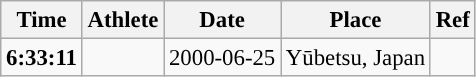<table class="wikitable sortable" style="font-size:95%">
<tr>
<th>Time</th>
<th>Athlete</th>
<th>Date</th>
<th>Place</th>
<th>Ref</th>
</tr>
<tr>
<td align=center><strong>6:33:11</strong></td>
<td></td>
<td>2000-06-25</td>
<td>Yūbetsu, Japan</td>
<td></td>
</tr>
</table>
